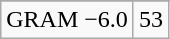<table class="wikitable">
<tr align="center">
</tr>
<tr align="center">
<td>GRAM −6.0</td>
<td>53</td>
</tr>
</table>
